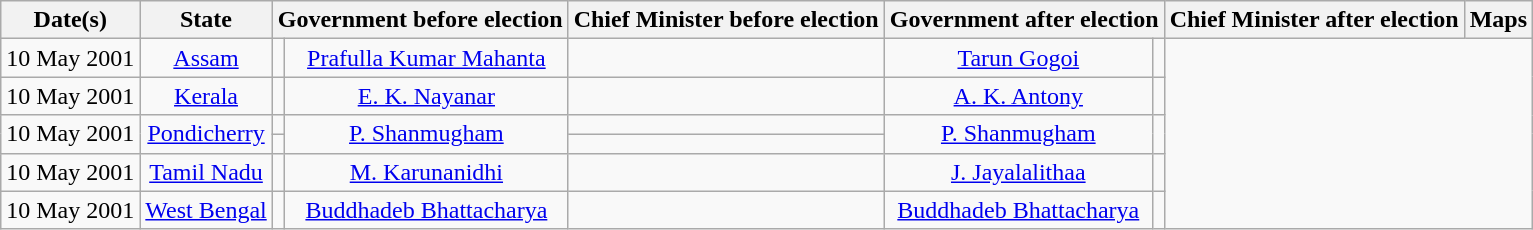<table class="wikitable sortable" style="text-align:center;">
<tr>
<th>Date(s)</th>
<th>State</th>
<th colspan="2">Government before election</th>
<th>Chief Minister before election</th>
<th colspan="2">Government after election</th>
<th>Chief Minister after election</th>
<th>Maps</th>
</tr>
<tr>
<td>10 May 2001</td>
<td><a href='#'>Assam</a></td>
<td></td>
<td><a href='#'>Prafulla Kumar Mahanta</a></td>
<td></td>
<td><a href='#'>Tarun Gogoi</a></td>
<td></td>
</tr>
<tr>
<td>10 May 2001</td>
<td><a href='#'>Kerala</a></td>
<td></td>
<td><a href='#'>E. K. Nayanar</a></td>
<td></td>
<td><a href='#'>A. K. Antony</a></td>
<td></td>
</tr>
<tr>
<td rowspan="2">10 May 2001</td>
<td rowspan="2"><a href='#'>Pondicherry</a></td>
<td></td>
<td rowspan="2"><a href='#'>P. Shanmugham</a></td>
<td></td>
<td rowspan="2"><a href='#'>P. Shanmugham</a></td>
<td rowspan="2"></td>
</tr>
<tr>
<td></td>
<td></td>
</tr>
<tr>
<td>10 May 2001</td>
<td><a href='#'>Tamil Nadu</a></td>
<td></td>
<td><a href='#'>M. Karunanidhi</a></td>
<td></td>
<td><a href='#'>J. Jayalalithaa</a></td>
<td></td>
</tr>
<tr>
<td>10 May 2001</td>
<td><a href='#'>West Bengal</a></td>
<td></td>
<td><a href='#'>Buddhadeb Bhattacharya</a></td>
<td></td>
<td><a href='#'>Buddhadeb Bhattacharya</a></td>
<td></td>
</tr>
</table>
